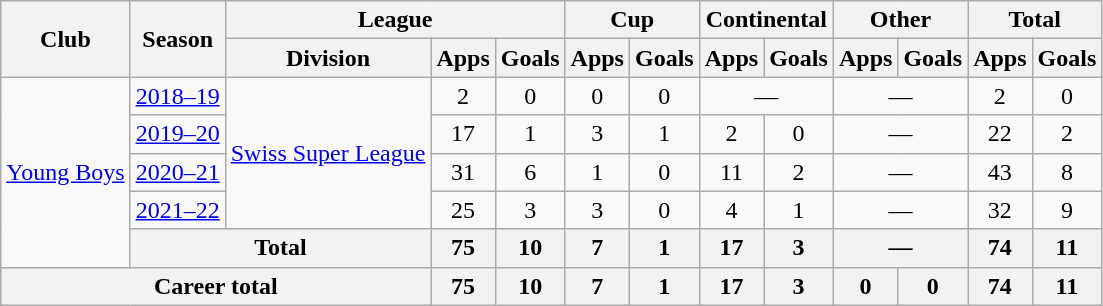<table class="wikitable" style="text-align:center">
<tr>
<th rowspan="2">Club</th>
<th rowspan="2">Season</th>
<th colspan="3">League</th>
<th colspan="2">Cup</th>
<th colspan="2">Continental</th>
<th colspan="2">Other</th>
<th colspan="2">Total</th>
</tr>
<tr>
<th>Division</th>
<th>Apps</th>
<th>Goals</th>
<th>Apps</th>
<th>Goals</th>
<th>Apps</th>
<th>Goals</th>
<th>Apps</th>
<th>Goals</th>
<th>Apps</th>
<th>Goals</th>
</tr>
<tr>
<td rowspan="5"><a href='#'>Young Boys</a></td>
<td><a href='#'>2018–19</a></td>
<td rowspan="4"><a href='#'>Swiss Super League</a></td>
<td>2</td>
<td>0</td>
<td>0</td>
<td>0</td>
<td colspan="2">—</td>
<td colspan="2">—</td>
<td>2</td>
<td>0</td>
</tr>
<tr>
<td><a href='#'>2019–20</a></td>
<td>17</td>
<td>1</td>
<td>3</td>
<td>1</td>
<td>2</td>
<td>0</td>
<td colspan="2">—</td>
<td>22</td>
<td>2</td>
</tr>
<tr>
<td><a href='#'>2020–21</a></td>
<td>31</td>
<td>6</td>
<td>1</td>
<td>0</td>
<td>11</td>
<td>2</td>
<td colspan="2">—</td>
<td>43</td>
<td>8</td>
</tr>
<tr>
<td><a href='#'>2021–22</a></td>
<td>25</td>
<td>3</td>
<td>3</td>
<td>0</td>
<td>4</td>
<td>1</td>
<td colspan="2">—</td>
<td>32</td>
<td>9</td>
</tr>
<tr>
<th colspan="2">Total</th>
<th>75</th>
<th>10</th>
<th>7</th>
<th>1</th>
<th>17</th>
<th>3</th>
<th colspan="2">—</th>
<th>74</th>
<th>11</th>
</tr>
<tr>
<th colspan="3">Career total</th>
<th>75</th>
<th>10</th>
<th>7</th>
<th>1</th>
<th>17</th>
<th>3</th>
<th>0</th>
<th>0</th>
<th>74</th>
<th>11</th>
</tr>
</table>
